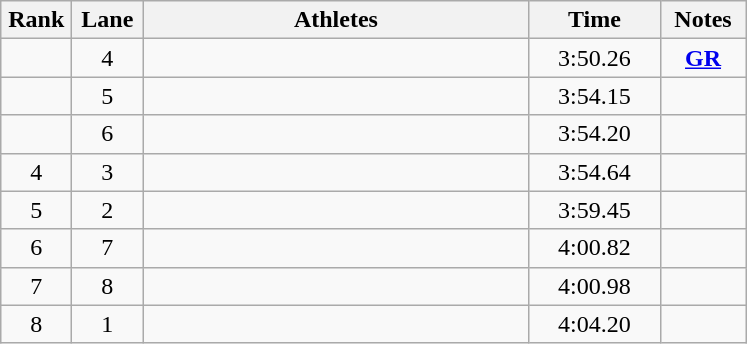<table class="wikitable sortable" style="text-align:center;">
<tr>
<th width=40>Rank</th>
<th width=40>Lane</th>
<th width=250>Athletes</th>
<th width=80>Time</th>
<th width=50>Notes</th>
</tr>
<tr>
<td></td>
<td>4</td>
<td align=left></td>
<td>3:50.26</td>
<td><strong><a href='#'>GR</a></strong></td>
</tr>
<tr>
<td></td>
<td>5</td>
<td align=left></td>
<td>3:54.15</td>
<td></td>
</tr>
<tr>
<td></td>
<td>6</td>
<td align=left></td>
<td>3:54.20</td>
<td></td>
</tr>
<tr>
<td>4</td>
<td>3</td>
<td align=left></td>
<td>3:54.64</td>
<td></td>
</tr>
<tr>
<td>5</td>
<td>2</td>
<td align=left></td>
<td>3:59.45</td>
<td></td>
</tr>
<tr>
<td>6</td>
<td>7</td>
<td align=left></td>
<td>4:00.82</td>
<td></td>
</tr>
<tr>
<td>7</td>
<td>8</td>
<td align=left></td>
<td>4:00.98</td>
<td></td>
</tr>
<tr>
<td>8</td>
<td>1</td>
<td align=left></td>
<td>4:04.20</td>
<td></td>
</tr>
</table>
